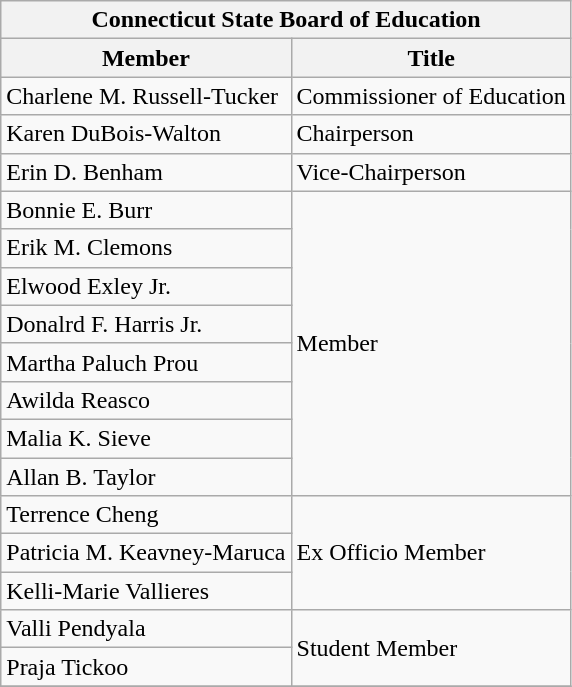<table class="wikitable" border="2">
<tr>
<th colspan="2">Connecticut State Board of Education</th>
</tr>
<tr>
<th>Member</th>
<th>Title</th>
</tr>
<tr>
<td>Charlene M. Russell-Tucker</td>
<td>Commissioner of Education</td>
</tr>
<tr>
<td>Karen DuBois-Walton</td>
<td>Chairperson</td>
</tr>
<tr>
<td>Erin D. Benham</td>
<td>Vice-Chairperson</td>
</tr>
<tr>
<td>Bonnie E. Burr</td>
<td rowspan="8">Member</td>
</tr>
<tr>
<td>Erik M. Clemons</td>
</tr>
<tr>
<td>Elwood Exley Jr.</td>
</tr>
<tr>
<td>Donalrd F. Harris Jr.</td>
</tr>
<tr>
<td>Martha Paluch Prou</td>
</tr>
<tr>
<td>Awilda Reasco</td>
</tr>
<tr>
<td>Malia K. Sieve</td>
</tr>
<tr>
<td>Allan B. Taylor</td>
</tr>
<tr>
<td>Terrence Cheng</td>
<td rowspan="3">Ex Officio Member</td>
</tr>
<tr>
<td>Patricia M. Keavney-Maruca</td>
</tr>
<tr>
<td>Kelli-Marie Vallieres</td>
</tr>
<tr>
<td>Valli Pendyala</td>
<td rowspan="2">Student Member</td>
</tr>
<tr>
<td>Praja Tickoo</td>
</tr>
<tr>
</tr>
</table>
